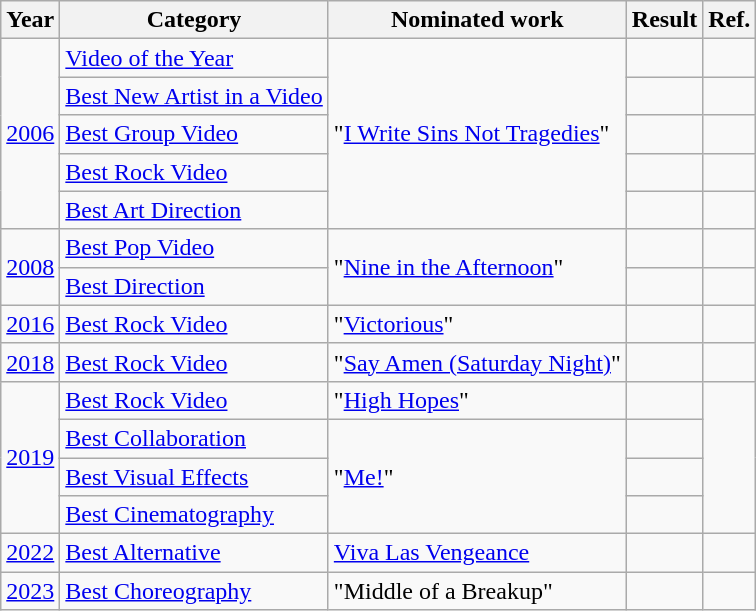<table class="wikitable">
<tr>
<th>Year</th>
<th>Category</th>
<th>Nominated work</th>
<th>Result</th>
<th>Ref.</th>
</tr>
<tr>
<td rowspan="5"><a href='#'>2006</a></td>
<td><a href='#'>Video of the Year</a></td>
<td rowspan="5">"<a href='#'>I Write Sins Not Tragedies</a>"</td>
<td></td>
<td></td>
</tr>
<tr>
<td><a href='#'>Best New Artist in a Video</a></td>
<td></td>
<td></td>
</tr>
<tr>
<td><a href='#'>Best Group Video</a></td>
<td></td>
<td></td>
</tr>
<tr>
<td><a href='#'>Best Rock Video</a></td>
<td></td>
<td></td>
</tr>
<tr>
<td><a href='#'>Best Art Direction</a></td>
<td></td>
<td></td>
</tr>
<tr>
<td rowspan="2"><a href='#'>2008</a></td>
<td><a href='#'>Best Pop Video</a></td>
<td rowspan="2">"<a href='#'>Nine in the Afternoon</a>"</td>
<td></td>
<td></td>
</tr>
<tr>
<td><a href='#'>Best Direction</a></td>
<td></td>
<td></td>
</tr>
<tr>
<td><a href='#'>2016</a></td>
<td><a href='#'>Best Rock Video</a></td>
<td>"<a href='#'>Victorious</a>"</td>
<td></td>
<td></td>
</tr>
<tr>
<td><a href='#'>2018</a></td>
<td><a href='#'>Best Rock Video</a></td>
<td>"<a href='#'>Say Amen (Saturday Night)</a>"</td>
<td></td>
<td></td>
</tr>
<tr>
<td rowspan="4"><a href='#'>2019</a></td>
<td><a href='#'>Best Rock Video</a></td>
<td>"<a href='#'>High Hopes</a>"</td>
<td></td>
<td rowspan="4"></td>
</tr>
<tr>
<td rowspan="1"><a href='#'>Best Collaboration</a></td>
<td rowspan="3">"<a href='#'>Me!</a>"<br></td>
<td></td>
</tr>
<tr>
<td rowspan="1"><a href='#'>Best Visual Effects</a></td>
<td></td>
</tr>
<tr>
<td rowspan="1"><a href='#'>Best Cinematography</a></td>
<td></td>
</tr>
<tr>
<td><a href='#'>2022</a></td>
<td><a href='#'>Best Alternative</a></td>
<td><a href='#'>Viva Las Vengeance</a></td>
<td></td>
<td></td>
</tr>
<tr>
<td><a href='#'>2023</a></td>
<td><a href='#'>Best Choreography</a></td>
<td>"Middle of a Breakup"</td>
<td></td>
<td></td>
</tr>
</table>
